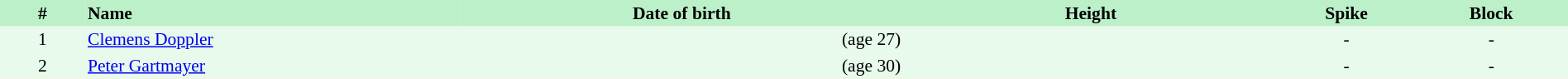<table border=0 cellpadding=2 cellspacing=0  |- bgcolor=#FFECCE style="text-align:center; font-size:90%;" width=100%>
<tr bgcolor=#BBF0C9>
<th width=5%>#</th>
<th width=22% align=left>Name</th>
<th width=26%>Date of birth</th>
<th width=22%>Height</th>
<th width=8%>Spike</th>
<th width=9%>Block</th>
</tr>
<tr bgcolor=#E7FAEC>
<td>1</td>
<td align=left><a href='#'>Clemens Doppler</a></td>
<td align=right> (age 27)</td>
<td></td>
<td>-</td>
<td>-</td>
</tr>
<tr bgcolor=#E7FAEC>
<td>2</td>
<td align=left><a href='#'>Peter Gartmayer</a></td>
<td align=right> (age 30)</td>
<td></td>
<td>-</td>
<td>-</td>
</tr>
</table>
